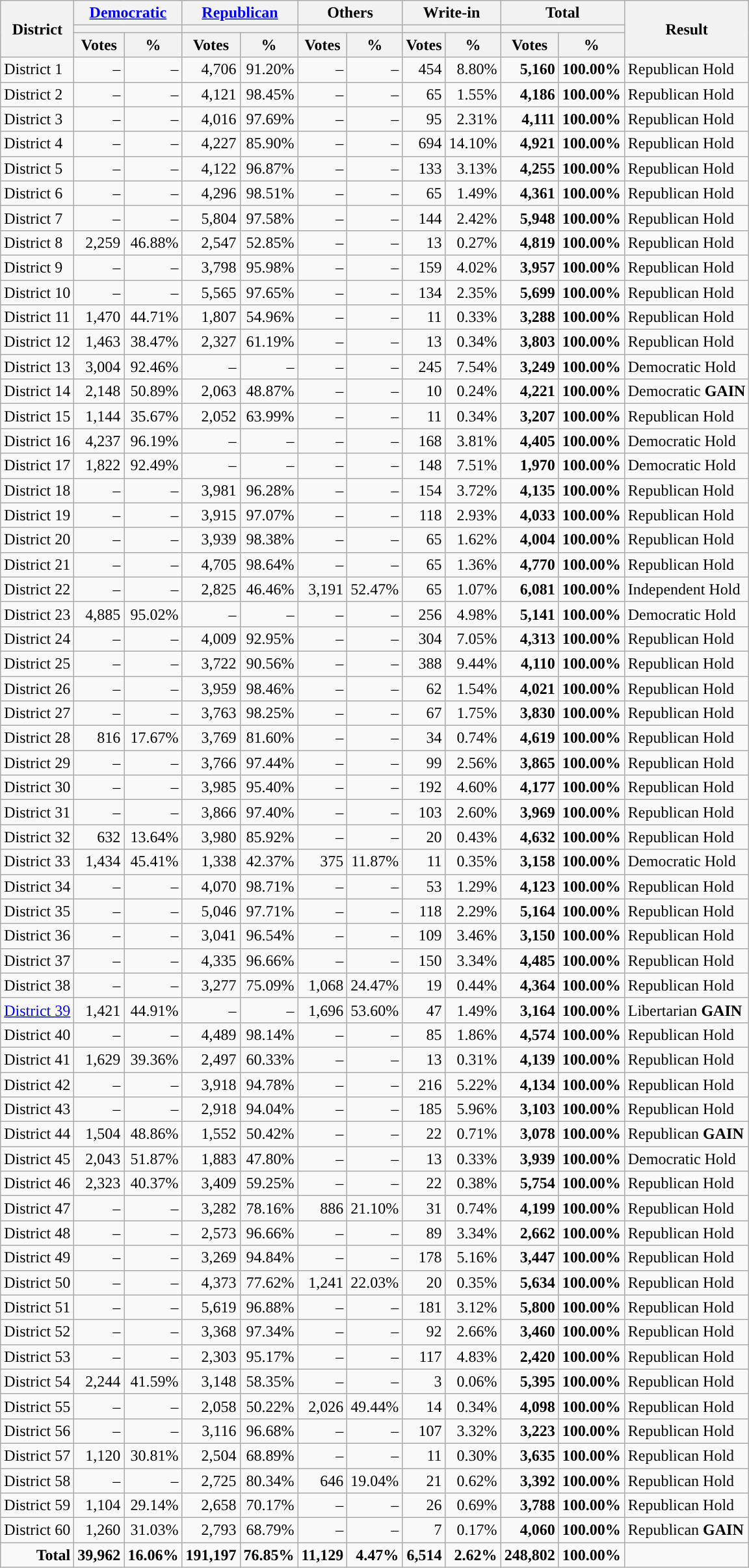<table class="wikitable plainrowheaders sortable" style="font-size:100%; text-align:right;">
<tr>
<th rowspan="3" scope="col">District</th>
<th colspan="2" scope="col"><a href='#'>Democratic</a></th>
<th colspan="2" scope="col"><a href='#'>Republican</a></th>
<th colspan="2" scope="col">Others</th>
<th colspan="2" scope="col">Write-in</th>
<th colspan="2" scope="col">Total</th>
<th rowspan="3" scope="col">Result</th>
</tr>
<tr>
<th colspan="2" scope="col" style="background:"></th>
<th colspan="2" scope="col" style="background:"></th>
<th colspan="2" scope="col"></th>
<th colspan="2" scope="col"></th>
<th colspan="2" scope="col"></th>
</tr>
<tr>
<th data-sort-type="number" scope="col">Votes</th>
<th data-sort-type="number" scope="col">%</th>
<th data-sort-type="number" scope="col">Votes</th>
<th data-sort-type="number" scope="col">%</th>
<th data-sort-type="number" scope="col">Votes</th>
<th data-sort-type="number" scope="col">%</th>
<th>Votes</th>
<th>%</th>
<th data-sort-type="number" scope="col">Votes</th>
<th data-sort-type="number" scope="col">%</th>
</tr>
<tr>
<td align="left">District 1</td>
<td>–</td>
<td>–</td>
<td>4,706</td>
<td>91.20%</td>
<td>–</td>
<td>–</td>
<td>454</td>
<td>8.80%</td>
<td><strong>5,160</strong></td>
<td><strong>100.00%</strong></td>
<td align="left">Republican Hold</td>
</tr>
<tr>
<td align="left">District 2</td>
<td>–</td>
<td>–</td>
<td>4,121</td>
<td>98.45%</td>
<td>–</td>
<td>–</td>
<td>65</td>
<td>1.55%</td>
<td><strong>4,186</strong></td>
<td><strong>100.00%</strong></td>
<td align="left">Republican Hold</td>
</tr>
<tr>
<td align="left">District 3</td>
<td>–</td>
<td>–</td>
<td>4,016</td>
<td>97.69%</td>
<td>–</td>
<td>–</td>
<td>95</td>
<td>2.31%</td>
<td><strong>4,111</strong></td>
<td><strong>100.00%</strong></td>
<td align="left">Republican Hold</td>
</tr>
<tr>
<td align="left">District 4</td>
<td>–</td>
<td>–</td>
<td>4,227</td>
<td>85.90%</td>
<td>–</td>
<td>–</td>
<td>694</td>
<td>14.10%</td>
<td><strong>4,921</strong></td>
<td><strong>100.00%</strong></td>
<td align="left">Republican Hold</td>
</tr>
<tr>
<td align="left">District 5</td>
<td>–</td>
<td>–</td>
<td>4,122</td>
<td>96.87%</td>
<td>–</td>
<td>–</td>
<td>133</td>
<td>3.13%</td>
<td><strong>4,255</strong></td>
<td><strong>100.00%</strong></td>
<td align="left">Republican Hold</td>
</tr>
<tr>
<td align="left">District 6</td>
<td>–</td>
<td>–</td>
<td>4,296</td>
<td>98.51%</td>
<td>–</td>
<td>–</td>
<td>65</td>
<td>1.49%</td>
<td><strong>4,361</strong></td>
<td><strong>100.00%</strong></td>
<td align="left">Republican Hold</td>
</tr>
<tr>
<td align="left">District 7</td>
<td>–</td>
<td>–</td>
<td>5,804</td>
<td>97.58%</td>
<td>–</td>
<td>–</td>
<td>144</td>
<td>2.42%</td>
<td><strong>5,948</strong></td>
<td><strong>100.00%</strong></td>
<td align="left">Republican Hold</td>
</tr>
<tr>
<td align="left">District 8</td>
<td>2,259</td>
<td>46.88%</td>
<td>2,547</td>
<td>52.85%</td>
<td>–</td>
<td>–</td>
<td>13</td>
<td>0.27%</td>
<td><strong>4,819</strong></td>
<td><strong>100.00%</strong></td>
<td align="left">Republican Hold</td>
</tr>
<tr>
<td align="left">District 9</td>
<td>–</td>
<td>–</td>
<td>3,798</td>
<td>95.98%</td>
<td>–</td>
<td>–</td>
<td>159</td>
<td>4.02%</td>
<td><strong>3,957</strong></td>
<td><strong>100.00%</strong></td>
<td align="left">Republican Hold</td>
</tr>
<tr>
<td align="left">District 10</td>
<td>–</td>
<td>–</td>
<td>5,565</td>
<td>97.65%</td>
<td>–</td>
<td>–</td>
<td>134</td>
<td>2.35%</td>
<td><strong>5,699</strong></td>
<td><strong>100.00%</strong></td>
<td align="left">Republican Hold</td>
</tr>
<tr>
<td align="left">District 11</td>
<td>1,470</td>
<td>44.71%</td>
<td>1,807</td>
<td>54.96%</td>
<td>–</td>
<td>–</td>
<td>11</td>
<td>0.33%</td>
<td><strong>3,288</strong></td>
<td><strong>100.00%</strong></td>
<td align="left">Republican Hold</td>
</tr>
<tr>
<td align="left">District 12</td>
<td>1,463</td>
<td>38.47%</td>
<td>2,327</td>
<td>61.19%</td>
<td>–</td>
<td>–</td>
<td>13</td>
<td>0.34%</td>
<td><strong>3,803</strong></td>
<td><strong>100.00%</strong></td>
<td align="left">Republican Hold</td>
</tr>
<tr>
<td align="left">District 13</td>
<td>3,004</td>
<td>92.46%</td>
<td>–</td>
<td>–</td>
<td>–</td>
<td>–</td>
<td>245</td>
<td>7.54%</td>
<td><strong>3,249</strong></td>
<td><strong>100.00%</strong></td>
<td align="left">Democratic Hold</td>
</tr>
<tr>
<td align="left">District 14</td>
<td>2,148</td>
<td>50.89%</td>
<td>2,063</td>
<td>48.87%</td>
<td>–</td>
<td>–</td>
<td>10</td>
<td>0.24%</td>
<td><strong>4,221</strong></td>
<td><strong>100.00%</strong></td>
<td align="left">Democratic <strong>GAIN</strong></td>
</tr>
<tr>
<td align="left">District 15</td>
<td>1,144</td>
<td>35.67%</td>
<td>2,052</td>
<td>63.99%</td>
<td>–</td>
<td>–</td>
<td>11</td>
<td>0.34%</td>
<td><strong>3,207</strong></td>
<td><strong>100.00%</strong></td>
<td align="left">Republican Hold</td>
</tr>
<tr>
<td align="left">District 16</td>
<td>4,237</td>
<td>96.19%</td>
<td>–</td>
<td>–</td>
<td>–</td>
<td>–</td>
<td>168</td>
<td>3.81%</td>
<td><strong>4,405</strong></td>
<td><strong>100.00%</strong></td>
<td align="left">Democratic Hold</td>
</tr>
<tr>
<td align="left">District 17</td>
<td>1,822</td>
<td>92.49%</td>
<td>–</td>
<td>–</td>
<td>–</td>
<td>–</td>
<td>148</td>
<td>7.51%</td>
<td><strong>1,970</strong></td>
<td><strong>100.00%</strong></td>
<td align="left">Democratic Hold</td>
</tr>
<tr>
<td align="left">District 18</td>
<td>–</td>
<td>–</td>
<td>3,981</td>
<td>96.28%</td>
<td>–</td>
<td>–</td>
<td>154</td>
<td>3.72%</td>
<td><strong>4,135</strong></td>
<td><strong>100.00%</strong></td>
<td align="left">Republican Hold</td>
</tr>
<tr>
<td align="left">District 19</td>
<td>–</td>
<td>–</td>
<td>3,915</td>
<td>97.07%</td>
<td>–</td>
<td>–</td>
<td>118</td>
<td>2.93%</td>
<td><strong>4,033</strong></td>
<td><strong>100.00%</strong></td>
<td align="left">Republican Hold</td>
</tr>
<tr>
<td align="left">District 20</td>
<td>–</td>
<td>–</td>
<td>3,939</td>
<td>98.38%</td>
<td>–</td>
<td>–</td>
<td>65</td>
<td>1.62%</td>
<td><strong>4,004</strong></td>
<td><strong>100.00%</strong></td>
<td align="left">Republican Hold</td>
</tr>
<tr>
<td align="left">District 21</td>
<td>–</td>
<td>–</td>
<td>4,705</td>
<td>98.64%</td>
<td>–</td>
<td>–</td>
<td>65</td>
<td>1.36%</td>
<td><strong>4,770</strong></td>
<td><strong>100.00%</strong></td>
<td align="left">Republican Hold</td>
</tr>
<tr>
<td align="left">District 22</td>
<td>–</td>
<td>–</td>
<td>2,825</td>
<td>46.46%</td>
<td>3,191</td>
<td>52.47%</td>
<td>65</td>
<td>1.07%</td>
<td><strong>6,081</strong></td>
<td><strong>100.00%</strong></td>
<td align="left">Independent Hold</td>
</tr>
<tr>
<td align="left">District 23</td>
<td>4,885</td>
<td>95.02%</td>
<td>–</td>
<td>–</td>
<td>–</td>
<td>–</td>
<td>256</td>
<td>4.98%</td>
<td><strong>5,141</strong></td>
<td><strong>100.00%</strong></td>
<td align="left">Democratic Hold</td>
</tr>
<tr>
<td align="left">District 24</td>
<td>–</td>
<td>–</td>
<td>4,009</td>
<td>92.95%</td>
<td>–</td>
<td>–</td>
<td>304</td>
<td>7.05%</td>
<td><strong>4,313</strong></td>
<td><strong>100.00%</strong></td>
<td align="left">Republican Hold</td>
</tr>
<tr>
<td align="left">District 25</td>
<td>–</td>
<td>–</td>
<td>3,722</td>
<td>90.56%</td>
<td>–</td>
<td>–</td>
<td>388</td>
<td>9.44%</td>
<td><strong>4,110</strong></td>
<td><strong>100.00%</strong></td>
<td align="left">Republican Hold</td>
</tr>
<tr>
<td align="left">District 26</td>
<td>–</td>
<td>–</td>
<td>3,959</td>
<td>98.46%</td>
<td>–</td>
<td>–</td>
<td>62</td>
<td>1.54%</td>
<td><strong>4,021</strong></td>
<td><strong>100.00%</strong></td>
<td align="left">Republican Hold</td>
</tr>
<tr>
<td align="left">District 27</td>
<td>–</td>
<td>–</td>
<td>3,763</td>
<td>98.25%</td>
<td>–</td>
<td>–</td>
<td>67</td>
<td>1.75%</td>
<td><strong>3,830</strong></td>
<td><strong>100.00%</strong></td>
<td align="left">Republican Hold</td>
</tr>
<tr>
<td align="left">District 28</td>
<td>816</td>
<td>17.67%</td>
<td>3,769</td>
<td>81.60%</td>
<td>–</td>
<td>–</td>
<td>34</td>
<td>0.74%</td>
<td><strong>4,619</strong></td>
<td><strong>100.00%</strong></td>
<td align="left">Republican Hold</td>
</tr>
<tr>
<td align="left">District 29</td>
<td>–</td>
<td>–</td>
<td>3,766</td>
<td>97.44%</td>
<td>–</td>
<td>–</td>
<td>99</td>
<td>2.56%</td>
<td><strong>3,865</strong></td>
<td><strong>100.00%</strong></td>
<td align="left">Republican Hold</td>
</tr>
<tr>
<td align="left">District 30</td>
<td>–</td>
<td>–</td>
<td>3,985</td>
<td>95.40%</td>
<td>–</td>
<td>–</td>
<td>192</td>
<td>4.60%</td>
<td><strong>4,177</strong></td>
<td><strong>100.00%</strong></td>
<td align="left">Republican Hold</td>
</tr>
<tr>
<td align="left">District 31</td>
<td>–</td>
<td>–</td>
<td>3,866</td>
<td>97.40%</td>
<td>–</td>
<td>–</td>
<td>103</td>
<td>2.60%</td>
<td><strong>3,969</strong></td>
<td><strong>100.00%</strong></td>
<td align="left">Republican Hold</td>
</tr>
<tr>
<td align="left">District 32</td>
<td>632</td>
<td>13.64%</td>
<td>3,980</td>
<td>85.92%</td>
<td>–</td>
<td>–</td>
<td>20</td>
<td>0.43%</td>
<td><strong>4,632</strong></td>
<td><strong>100.00%</strong></td>
<td align="left">Republican Hold</td>
</tr>
<tr>
<td align="left">District 33</td>
<td>1,434</td>
<td>45.41%</td>
<td>1,338</td>
<td>42.37%</td>
<td>375</td>
<td>11.87%</td>
<td>11</td>
<td>0.35%</td>
<td><strong>3,158</strong></td>
<td><strong>100.00%</strong></td>
<td align="left">Democratic Hold</td>
</tr>
<tr>
<td align="left">District 34</td>
<td>–</td>
<td>–</td>
<td>4,070</td>
<td>98.71%</td>
<td>–</td>
<td>–</td>
<td>53</td>
<td>1.29%</td>
<td><strong>4,123</strong></td>
<td><strong>100.00%</strong></td>
<td align="left">Republican Hold</td>
</tr>
<tr>
<td align="left">District 35</td>
<td>–</td>
<td>–</td>
<td>5,046</td>
<td>97.71%</td>
<td>–</td>
<td>–</td>
<td>118</td>
<td>2.29%</td>
<td><strong>5,164</strong></td>
<td><strong>100.00%</strong></td>
<td align="left">Republican Hold</td>
</tr>
<tr>
<td align="left">District 36</td>
<td>–</td>
<td>–</td>
<td>3,041</td>
<td>96.54%</td>
<td>–</td>
<td>–</td>
<td>109</td>
<td>3.46%</td>
<td><strong>3,150</strong></td>
<td><strong>100.00%</strong></td>
<td align="left">Republican Hold</td>
</tr>
<tr>
<td align="left">District 37</td>
<td>–</td>
<td>–</td>
<td>4,335</td>
<td>96.66%</td>
<td>–</td>
<td>–</td>
<td>150</td>
<td>3.34%</td>
<td><strong>4,485</strong></td>
<td><strong>100.00%</strong></td>
<td align="left">Republican Hold</td>
</tr>
<tr>
<td align="left">District 38</td>
<td>–</td>
<td>–</td>
<td>3,277</td>
<td>75.09%</td>
<td>1,068</td>
<td>24.47%</td>
<td>19</td>
<td>0.44%</td>
<td><strong>4,364</strong></td>
<td><strong>100.00%</strong></td>
<td align="left">Republican Hold</td>
</tr>
<tr>
<td align="left"><a href='#'>District 39</a></td>
<td>1,421</td>
<td>44.91%</td>
<td>–</td>
<td>–</td>
<td>1,696</td>
<td>53.60%</td>
<td>47</td>
<td>1.49%</td>
<td><strong>3,164</strong></td>
<td><strong>100.00%</strong></td>
<td align="left">Libertarian <strong>GAIN</strong></td>
</tr>
<tr>
<td align="left">District 40</td>
<td>–</td>
<td>–</td>
<td>4,489</td>
<td>98.14%</td>
<td>–</td>
<td>–</td>
<td>85</td>
<td>1.86%</td>
<td><strong>4,574</strong></td>
<td><strong>100.00%</strong></td>
<td align="left">Republican Hold</td>
</tr>
<tr>
<td align="left">District 41</td>
<td>1,629</td>
<td>39.36%</td>
<td>2,497</td>
<td>60.33%</td>
<td>–</td>
<td>–</td>
<td>13</td>
<td>0.31%</td>
<td><strong>4,139</strong></td>
<td><strong>100.00%</strong></td>
<td align="left">Republican Hold</td>
</tr>
<tr>
<td align="left">District 42</td>
<td>–</td>
<td>–</td>
<td>3,918</td>
<td>94.78%</td>
<td>–</td>
<td>–</td>
<td>216</td>
<td>5.22%</td>
<td><strong>4,134</strong></td>
<td><strong>100.00%</strong></td>
<td align="left">Republican Hold</td>
</tr>
<tr>
<td align="left">District 43</td>
<td>–</td>
<td>–</td>
<td>2,918</td>
<td>94.04%</td>
<td>–</td>
<td>–</td>
<td>185</td>
<td>5.96%</td>
<td><strong>3,103</strong></td>
<td><strong>100.00%</strong></td>
<td align="left">Republican Hold</td>
</tr>
<tr>
<td align="left">District 44</td>
<td>1,504</td>
<td>48.86%</td>
<td>1,552</td>
<td>50.42%</td>
<td>–</td>
<td>–</td>
<td>22</td>
<td>0.71%</td>
<td><strong>3,078</strong></td>
<td><strong>100.00%</strong></td>
<td align="left">Republican <strong>GAIN</strong></td>
</tr>
<tr>
<td align="left">District 45</td>
<td>2,043</td>
<td>51.87%</td>
<td>1,883</td>
<td>47.80%</td>
<td>–</td>
<td>–</td>
<td>13</td>
<td>0.33%</td>
<td><strong>3,939</strong></td>
<td><strong>100.00%</strong></td>
<td align="left">Democratic Hold</td>
</tr>
<tr>
<td align="left">District 46</td>
<td>2,323</td>
<td>40.37%</td>
<td>3,409</td>
<td>59.25%</td>
<td>–</td>
<td>–</td>
<td>22</td>
<td>0.38%</td>
<td><strong>5,754</strong></td>
<td><strong>100.00%</strong></td>
<td align="left">Republican Hold</td>
</tr>
<tr>
<td align="left">District 47</td>
<td>–</td>
<td>–</td>
<td>3,282</td>
<td>78.16%</td>
<td>886</td>
<td>21.10%</td>
<td>31</td>
<td>0.74%</td>
<td><strong>4,199</strong></td>
<td><strong>100.00%</strong></td>
<td align="left">Republican Hold</td>
</tr>
<tr>
<td align="left">District 48</td>
<td>–</td>
<td>–</td>
<td>2,573</td>
<td>96.66%</td>
<td>–</td>
<td>–</td>
<td>89</td>
<td>3.34%</td>
<td><strong>2,662</strong></td>
<td><strong>100.00%</strong></td>
<td align="left">Republican Hold</td>
</tr>
<tr>
<td align="left">District 49</td>
<td>–</td>
<td>–</td>
<td>3,269</td>
<td>94.84%</td>
<td>–</td>
<td>–</td>
<td>178</td>
<td>5.16%</td>
<td><strong>3,447</strong></td>
<td><strong>100.00%</strong></td>
<td align="left">Republican Hold</td>
</tr>
<tr>
<td align="left">District 50</td>
<td>–</td>
<td>–</td>
<td>4,373</td>
<td>77.62%</td>
<td>1,241</td>
<td>22.03%</td>
<td>20</td>
<td>0.35%</td>
<td><strong>5,634</strong></td>
<td><strong>100.00%</strong></td>
<td align="left">Republican Hold</td>
</tr>
<tr>
<td align="left">District 51</td>
<td>–</td>
<td>–</td>
<td>5,619</td>
<td>96.88%</td>
<td>–</td>
<td>–</td>
<td>181</td>
<td>3.12%</td>
<td><strong>5,800</strong></td>
<td><strong>100.00%</strong></td>
<td align="left">Republican Hold</td>
</tr>
<tr>
<td align="left">District 52</td>
<td>–</td>
<td>–</td>
<td>3,368</td>
<td>97.34%</td>
<td>–</td>
<td>–</td>
<td>92</td>
<td>2.66%</td>
<td><strong>3,460</strong></td>
<td><strong>100.00%</strong></td>
<td align="left">Republican Hold</td>
</tr>
<tr>
<td align="left">District 53</td>
<td>–</td>
<td>–</td>
<td>2,303</td>
<td>95.17%</td>
<td>–</td>
<td>–</td>
<td>117</td>
<td>4.83%</td>
<td><strong>2,420</strong></td>
<td><strong>100.00%</strong></td>
<td align="left">Republican Hold</td>
</tr>
<tr>
<td align="left">District 54</td>
<td>2,244</td>
<td>41.59%</td>
<td>3,148</td>
<td>58.35%</td>
<td>–</td>
<td>–</td>
<td>3</td>
<td>0.06%</td>
<td><strong>5,395</strong></td>
<td><strong>100.00%</strong></td>
<td align="left">Republican Hold</td>
</tr>
<tr>
<td align="left">District 55</td>
<td>–</td>
<td>–</td>
<td>2,058</td>
<td>50.22%</td>
<td>2,026</td>
<td>49.44%</td>
<td>14</td>
<td>0.34%</td>
<td><strong>4,098</strong></td>
<td><strong>100.00%</strong></td>
<td align="left">Republican Hold</td>
</tr>
<tr>
<td align="left">District 56</td>
<td>–</td>
<td>–</td>
<td>3,116</td>
<td>96.68%</td>
<td>–</td>
<td>–</td>
<td>107</td>
<td>3.32%</td>
<td><strong>3,223</strong></td>
<td><strong>100.00%</strong></td>
<td align="left">Republican Hold</td>
</tr>
<tr>
<td align="left">District 57</td>
<td>1,120</td>
<td>30.81%</td>
<td>2,504</td>
<td>68.89%</td>
<td>–</td>
<td>–</td>
<td>11</td>
<td>0.30%</td>
<td><strong>3,635</strong></td>
<td><strong>100.00%</strong></td>
<td align="left">Republican Hold</td>
</tr>
<tr>
<td align="left">District 58</td>
<td>–</td>
<td>–</td>
<td>2,725</td>
<td>80.34%</td>
<td>646</td>
<td>19.04%</td>
<td>21</td>
<td>0.62%</td>
<td><strong>3,392</strong></td>
<td><strong>100.00%</strong></td>
<td align="left">Republican Hold</td>
</tr>
<tr>
<td align="left">District 59</td>
<td>1,104</td>
<td>29.14%</td>
<td>2,658</td>
<td>70.17%</td>
<td>–</td>
<td>–</td>
<td>26</td>
<td>0.69%</td>
<td><strong>3,788</strong></td>
<td><strong>100.00%</strong></td>
<td align="left">Republican Hold</td>
</tr>
<tr>
<td align="left">District 60</td>
<td>1,260</td>
<td>31.03%</td>
<td>2,793</td>
<td>68.79%</td>
<td>–</td>
<td>–</td>
<td>7</td>
<td>0.17%</td>
<td><strong>4,060</strong></td>
<td><strong>100.00%</strong></td>
<td align="left">Republican <strong>GAIN</strong></td>
</tr>
<tr class="sortbottom" style="font-weight:bold">
<td>Total</td>
<td>39,962</td>
<td>16.06%</td>
<td>191,197</td>
<td>76.85%</td>
<td>11,129</td>
<td>4.47%</td>
<td>6,514</td>
<td>2.62%</td>
<td>248,802</td>
<td>100.00%</td>
<td></td>
</tr>
</table>
